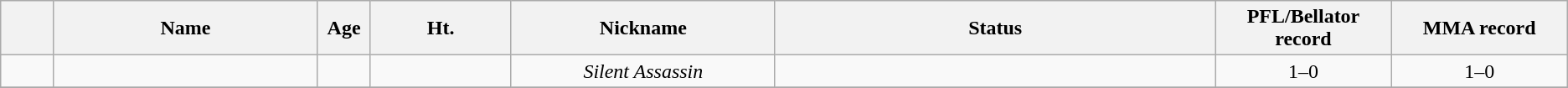<table class="wikitable sortable" style="text-align:center;">
<tr>
<th width=3%></th>
<th width=15%>Name</th>
<th width=3%>Age</th>
<th width=8%>Ht.</th>
<th width="15%">Nickname</th>
<th width=25%>Status</th>
<th width=10%>PFL/Bellator record</th>
<th width="10%">MMA record</th>
</tr>
<tr>
<td></td>
<td></td>
<td></td>
<td></td>
<td><em>Silent Assassin</em></td>
<td></td>
<td>1–0</td>
<td>1–0</td>
</tr>
<tr>
</tr>
</table>
